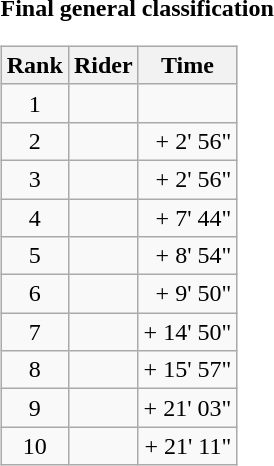<table>
<tr>
<td><strong>Final general classification</strong><br><table class="wikitable">
<tr>
<th scope="col">Rank</th>
<th scope="col">Rider</th>
<th scope="col">Time</th>
</tr>
<tr>
<td style="text-align:center;">1</td>
<td></td>
<td style="text-align:right;"></td>
</tr>
<tr>
<td style="text-align:center;">2</td>
<td></td>
<td style="text-align:right;">+ 2' 56"</td>
</tr>
<tr>
<td style="text-align:center;">3</td>
<td></td>
<td style="text-align:right;">+ 2' 56"</td>
</tr>
<tr>
<td style="text-align:center;">4</td>
<td></td>
<td style="text-align:right;">+ 7' 44"</td>
</tr>
<tr>
<td style="text-align:center;">5</td>
<td></td>
<td style="text-align:right;">+ 8' 54"</td>
</tr>
<tr>
<td style="text-align:center;">6</td>
<td></td>
<td style="text-align:right;">+ 9' 50"</td>
</tr>
<tr>
<td style="text-align:center;">7</td>
<td></td>
<td style="text-align:right;">+ 14' 50"</td>
</tr>
<tr>
<td style="text-align:center;">8</td>
<td></td>
<td style="text-align:right;">+ 15' 57"</td>
</tr>
<tr>
<td style="text-align:center;">9</td>
<td></td>
<td style="text-align:right;">+ 21' 03"</td>
</tr>
<tr>
<td style="text-align:center;">10</td>
<td></td>
<td style="text-align:right;">+ 21' 11"</td>
</tr>
</table>
</td>
</tr>
</table>
